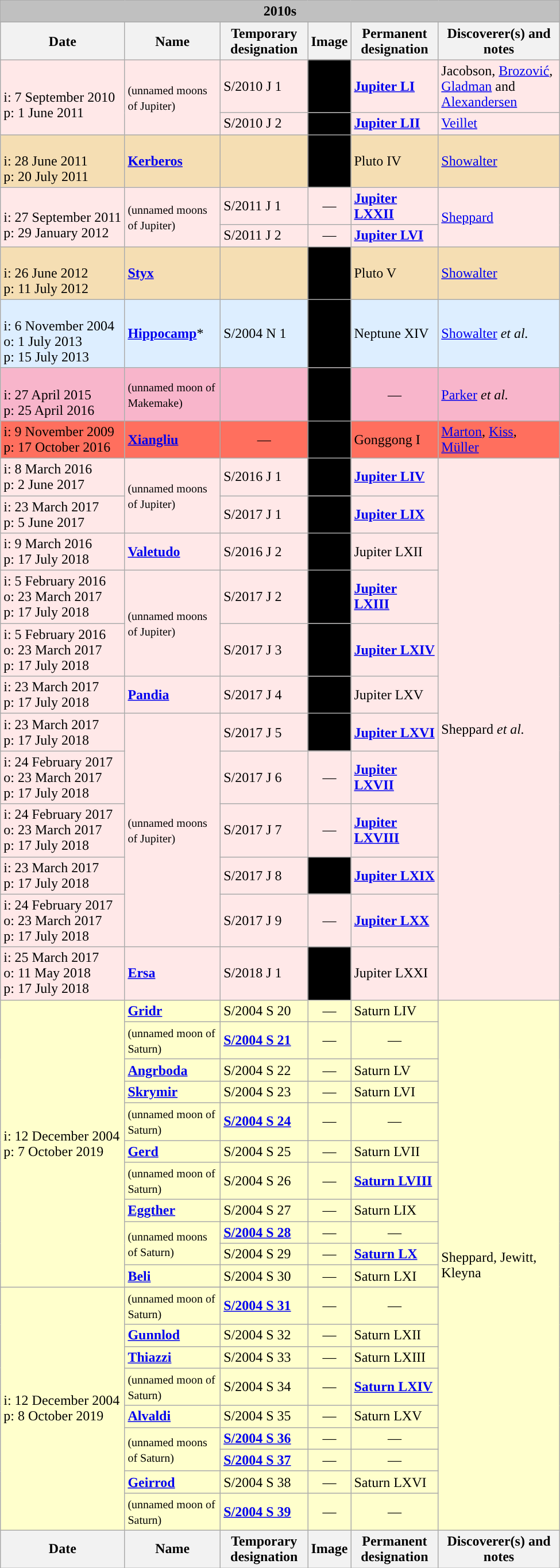<table class="wikitable" width="650">
<tr>
<th colspan="6" style="background-color: Silver; text-align: center;" id="c21st_2010s">2010s</th>
</tr>
<tr>
<th>Date</th>
<th>Name</th>
<th>Temporary designation</th>
<th>Image</th>
<th>Permanent designation</th>
<th>Discoverer(s) and notes</th>
</tr>
<tr bgcolor="#FFE8E8">
<td style="white-space: nowrap;" rowspan="2"><br>i: 7 September 2010<br>p: 1 June 2011</td>
<td rowspan="2"><small>(unnamed moons of Jupiter)</small></td>
<td>S/2010 J 1</td>
<td bgcolor="Black"></td>
<td><strong><a href='#'>Jupiter LI</a></strong></td>
<td>Jacobson, <a href='#'>Brozović</a>, <a href='#'>Gladman</a> and <a href='#'>Alexandersen</a></td>
</tr>
<tr bgcolor="#FFE8E8">
<td>S/2010 J 2</td>
<td bgcolor="Black"></td>
<td><strong><a href='#'>Jupiter LII</a></strong></td>
<td><a href='#'>Veillet</a></td>
</tr>
<tr bgcolor="#F5DEB3">
<td style="white-space: nowrap;"><br>i: 28 June 2011<br>p: 20 July 2011</td>
<td><strong><a href='#'>Kerberos</a></strong></td>
<td></td>
<td align="center" bgcolor="Black"></td>
<td align="left">Pluto IV</td>
<td><a href='#'>Showalter</a></td>
</tr>
<tr bgcolor="#FFE8E8">
<td style="white-space: nowrap;" rowspan="2"><br>i: 27 September 2011<br>p: 29 January 2012</td>
<td rowspan="2"><small>(unnamed moons of Jupiter)</small></td>
<td>S/2011 J 1</td>
<td align="center">—</td>
<td><strong><a href='#'>Jupiter LXXII</a></strong></td>
<td rowspan="2"><a href='#'>Sheppard</a></td>
</tr>
<tr bgcolor="#FFE8E8">
<td>S/2011 J 2</td>
<td align="center">—</td>
<td><strong><a href='#'>Jupiter LVI</a></strong></td>
</tr>
<tr bgcolor="#F5DEB3">
<td style="white-space: nowrap;"><br>i: 26 June 2012<br>p: 11 July 2012</td>
<td><strong><a href='#'>Styx</a></strong></td>
<td></td>
<td align="center" bgcolor="Black"></td>
<td align="left">Pluto V</td>
<td><a href='#'>Showalter</a></td>
</tr>
<tr bgcolor="#DDEEFF">
<td style="white-space: nowrap;"><br>i: 6 November 2004<br>o: 1 July 2013<br>p: 15 July 2013</td>
<td><strong><a href='#'>Hippocamp</a></strong>*</td>
<td>S/2004 N 1</td>
<td align="center" bgcolor="Black"></td>
<td>Neptune XIV</td>
<td><a href='#'>Showalter</a> <em>et al.</em></td>
</tr>
<tr bgcolor="#F8B5CB">
<td style="white-space: nowrap;"><br>i: 27 April 2015<br>p: 25 April 2016</td>
<td><small>(unnamed moon of Makemake)</small></td>
<td></td>
<td bgcolor="Black"></td>
<td align="center">—</td>
<td><a href='#'>Parker</a> <em>et al.</em></td>
</tr>
<tr bgcolor="#FF6F5E">
<td style="white-space: nowrap:">i: 9 November 2009<br>p: 17 October 2016</td>
<td><strong><a href='#'>Xiangliu</a></strong></td>
<td align="center">—</td>
<td bgcolor="Black"></td>
<td>Gonggong I</td>
<td><a href='#'>Marton</a>, <a href='#'>Kiss</a>, <a href='#'>Müller</a></td>
</tr>
<tr bgcolor="#FFE8E8">
<td style="white-space: nowrap">i: 8 March 2016<br>p: 2 June 2017</td>
<td rowspan="2"><small>(unnamed moons of Jupiter)</small></td>
<td>S/2016 J 1</td>
<td bgcolor="Black"></td>
<td><strong><a href='#'>Jupiter LIV</a></strong></td>
<td rowspan=12>Sheppard <em>et al.</em></td>
</tr>
<tr bgcolor="#FFE8E8">
<td style="white-space: nowrap">i: 23 March 2017<br>p: 5 June 2017</td>
<td>S/2017 J 1</td>
<td bgcolor="Black"></td>
<td><strong><a href='#'>Jupiter LIX</a></strong></td>
</tr>
<tr bgcolor="#FFE8E8">
<td style="white-space: nowrap">i: 9 March 2016<br>p: 17 July 2018</td>
<td><strong><a href='#'>Valetudo</a></strong></td>
<td>S/2016 J 2</td>
<td bgcolor="Black"></td>
<td>Jupiter LXII</td>
</tr>
<tr bgcolor="#FFE8E8">
<td style="white-space: nowrap">i: 5 February 2016<br>o: 23 March 2017<br>p: 17 July 2018</td>
<td rowspan="2"><small>(unnamed moons of Jupiter)</small></td>
<td>S/2017 J 2</td>
<td bgcolor="Black"></td>
<td><strong><a href='#'>Jupiter LXIII</a></strong></td>
</tr>
<tr bgcolor="#FFE8E8">
<td style="white-space: nowrap">i: 5 February 2016<br>o: 23 March 2017<br>p: 17 July 2018</td>
<td>S/2017 J 3</td>
<td bgcolor="Black"></td>
<td><strong><a href='#'>Jupiter LXIV</a></strong></td>
</tr>
<tr bgcolor="#FFE8E8">
<td style="white-space: nowrap">i: 23 March 2017<br>p: 17 July 2018</td>
<td><strong><a href='#'>Pandia</a></strong></td>
<td>S/2017 J 4</td>
<td bgcolor="Black"></td>
<td>Jupiter LXV</td>
</tr>
<tr bgcolor="#FFE8E8">
<td style="white-space: nowrap">i: 23 March 2017<br>p: 17 July 2018</td>
<td rowspan="5"><small>(unnamed moons of Jupiter)</small></td>
<td>S/2017 J 5</td>
<td bgcolor="Black"></td>
<td><strong><a href='#'>Jupiter LXVI</a></strong></td>
</tr>
<tr bgcolor="#FFE8E8">
<td style="white-space: nowrap">i: 24 February 2017<br>o: 23 March 2017<br>p: 17 July 2018</td>
<td>S/2017 J 6</td>
<td align="center">—</td>
<td><strong><a href='#'>Jupiter LXVII</a></strong></td>
</tr>
<tr bgcolor="#FFE8E8">
<td style="white-space: nowrap">i: 24 February 2017<br>o: 23 March 2017<br>p: 17 July 2018</td>
<td>S/2017 J 7</td>
<td align="center">—</td>
<td><strong><a href='#'>Jupiter LXVIII</a></strong></td>
</tr>
<tr bgcolor="#FFE8E8">
<td style="white-space: nowrap">i: 23 March 2017<br>p: 17 July 2018</td>
<td>S/2017 J 8</td>
<td bgcolor="Black"></td>
<td><strong><a href='#'>Jupiter LXIX</a></strong></td>
</tr>
<tr bgcolor="#FFE8E8">
<td style="white-space: nowrap">i: 24 February 2017<br>o: 23 March 2017<br>p: 17 July 2018</td>
<td>S/2017 J 9</td>
<td align="center">—</td>
<td><strong><a href='#'>Jupiter LXX</a></strong></td>
</tr>
<tr bgcolor="#FFE8E8">
<td style="white-space: nowrap">i: 25 March 2017<br>o: 11 May 2018<br>p: 17 July 2018</td>
<td><strong><a href='#'>Ersa</a></strong></td>
<td>S/2018 J 1</td>
<td bgcolor="Black"></td>
<td>Jupiter LXXI</td>
</tr>
<tr bgcolor="#FFFFCC">
<td style="white-space: nowrap;" rowspan="11">i: 12 December 2004<br>p: 7 October 2019</td>
<td><strong><a href='#'>Gridr</a></strong></td>
<td>S/2004 S 20</td>
<td align="center">—</td>
<td>Saturn LIV</td>
<td rowspan="21">Sheppard, Jewitt, Kleyna</td>
</tr>
<tr bgcolor="#FFFFCC">
<td><small>(unnamed moon of Saturn)</small></td>
<td><strong><a href='#'>S/2004 S 21</a></strong></td>
<td align="center">—</td>
<td align="center">—</td>
</tr>
<tr bgcolor="#FFFFCC">
<td><strong><a href='#'>Angrboda</a></strong></td>
<td>S/2004 S 22</td>
<td align="center">—</td>
<td>Saturn LV</td>
</tr>
<tr bgcolor="#FFFFCC">
<td><strong><a href='#'>Skrymir</a></strong></td>
<td>S/2004 S 23</td>
<td align="center">—</td>
<td>Saturn LVI</td>
</tr>
<tr bgcolor="#FFFFCC">
<td><small>(unnamed moon of Saturn)</small></td>
<td><strong><a href='#'>S/2004 S 24</a></strong></td>
<td align="center">—</td>
<td align="center">—</td>
</tr>
<tr bgcolor="#FFFFCC">
<td><strong><a href='#'>Gerd</a></strong></td>
<td>S/2004 S 25</td>
<td align="center">—</td>
<td>Saturn LVII</td>
</tr>
<tr bgcolor="#FFFFCC">
<td><small>(unnamed moon of Saturn)</small></td>
<td>S/2004 S 26</td>
<td align="center">—</td>
<td><strong><a href='#'>Saturn LVIII</a></strong></td>
</tr>
<tr bgcolor="#FFFFCC">
<td><strong><a href='#'>Eggther</a></strong></td>
<td>S/2004 S 27</td>
<td align="center">—</td>
<td>Saturn LIX</td>
</tr>
<tr bgcolor="#FFFFCC">
<td rowspan=2><small>(unnamed moons of Saturn)</small></td>
<td><strong><a href='#'>S/2004 S 28</a></strong></td>
<td align="center">—</td>
<td align="center">—</td>
</tr>
<tr bgcolor="#FFFFCC">
<td>S/2004 S 29</td>
<td align="center">—</td>
<td><strong><a href='#'>Saturn LX</a></strong></td>
</tr>
<tr bgcolor="#FFFFCC">
<td><strong><a href='#'>Beli</a></strong></td>
<td>S/2004 S 30</td>
<td align="center">—</td>
<td>Saturn LXI</td>
</tr>
<tr bgcolor="#FFFFCC">
<td style="white-space: nowrap;" rowspan="10">i: 12 December 2004<br>p: 8 October 2019</td>
</tr>
<tr bgcolor="#FFFFCC">
<td><small>(unnamed moon of Saturn)</small></td>
<td><strong><a href='#'>S/2004 S 31</a></strong></td>
<td align="center">—</td>
<td align="center">—</td>
</tr>
<tr bgcolor="#FFFFCC">
<td><strong><a href='#'>Gunnlod</a></strong></td>
<td>S/2004 S 32</td>
<td align="center">—</td>
<td>Saturn LXII</td>
</tr>
<tr bgcolor="#FFFFCC">
<td><strong><a href='#'>Thiazzi</a></strong></td>
<td>S/2004 S 33</td>
<td align="center">—</td>
<td>Saturn LXIII</td>
</tr>
<tr bgcolor="#FFFFCC">
<td><small>(unnamed moon of Saturn)</small></td>
<td>S/2004 S 34</td>
<td align="center">—</td>
<td><strong><a href='#'>Saturn LXIV</a></strong></td>
</tr>
<tr bgcolor="#FFFFCC">
<td><strong><a href='#'>Alvaldi</a></strong></td>
<td>S/2004 S 35</td>
<td align="center">—</td>
<td>Saturn LXV</td>
</tr>
<tr bgcolor="#FFFFCC">
<td rowspan=2><small>(unnamed moons of Saturn)</small></td>
<td><strong><a href='#'>S/2004 S 36</a></strong></td>
<td align="center">—</td>
<td align="center">—</td>
</tr>
<tr bgcolor="#FFFFCC">
<td><strong><a href='#'>S/2004 S 37</a></strong></td>
<td align="center">—</td>
<td align="center">—</td>
</tr>
<tr bgcolor="#FFFFCC">
<td><strong><a href='#'>Geirrod</a></strong></td>
<td>S/2004 S 38</td>
<td align="center">—</td>
<td>Saturn LXVI</td>
</tr>
<tr bgcolor="#FFFFCC">
<td><small>(unnamed moon of Saturn)</small></td>
<td><strong><a href='#'>S/2004 S 39</a></strong></td>
<td align="center">—</td>
<td align="center">—</td>
</tr>
<tr>
<th>Date</th>
<th>Name</th>
<th>Temporary designation</th>
<th>Image</th>
<th>Permanent designation</th>
<th>Discoverer(s) and notes</th>
</tr>
</table>
